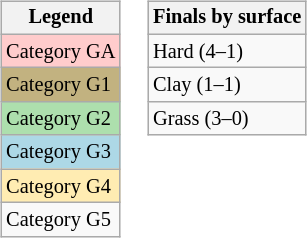<table>
<tr valign=top>
<td><br><table class="wikitable" style="font-size:85%;">
<tr>
<th>Legend</th>
</tr>
<tr bgcolor=#ffcccc>
<td>Category GA</td>
</tr>
<tr bgcolor=#C2B280>
<td>Category G1</td>
</tr>
<tr bgcolor="#ADDFAD">
<td>Category G2</td>
</tr>
<tr bgcolor="lightblue">
<td>Category G3</td>
</tr>
<tr bgcolor=#ffecb2>
<td>Category G4</td>
</tr>
<tr>
<td>Category G5</td>
</tr>
</table>
</td>
<td><br><table class="wikitable" style="font-size:85%">
<tr>
<th>Finals by surface</th>
</tr>
<tr>
<td>Hard (4–1)</td>
</tr>
<tr>
<td>Clay (1–1)</td>
</tr>
<tr>
<td>Grass (3–0)</td>
</tr>
</table>
</td>
</tr>
</table>
